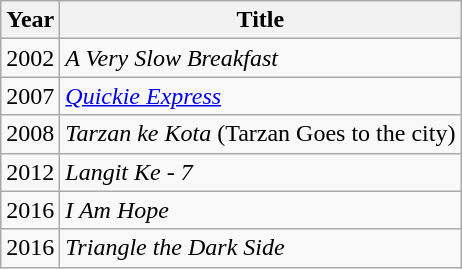<table class="wikitable sortable">
<tr>
<th>Year</th>
<th>Title</th>
</tr>
<tr>
<td>2002</td>
<td><em>A Very Slow Breakfast</em></td>
</tr>
<tr>
<td>2007</td>
<td><em><a href='#'>Quickie Express</a></em></td>
</tr>
<tr>
<td>2008</td>
<td><em>Tarzan ke Kota</em> (Tarzan Goes to the city)</td>
</tr>
<tr>
<td>2012</td>
<td><em>Langit Ke - 7</em></td>
</tr>
<tr>
<td>2016</td>
<td><em>I Am Hope</em></td>
</tr>
<tr>
<td>2016</td>
<td><em>Triangle the Dark Side</em></td>
</tr>
</table>
